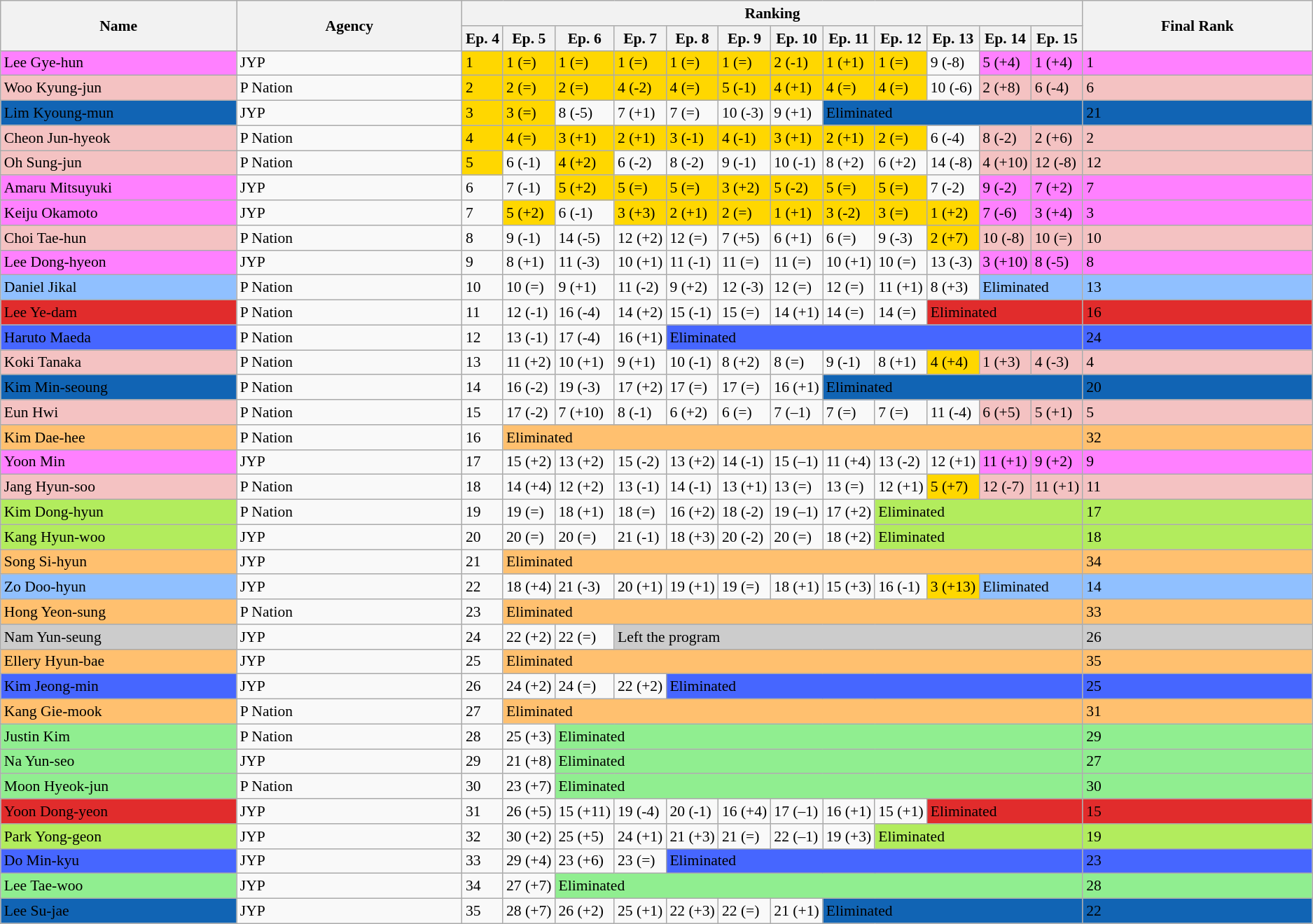<table class="wikitable sortable center" style="font-size: 90%; white-space: nowrap;">
<tr>
<th style="width:20%;" rowspan="2">Name</th>
<th style="width:20%;" rowspan="2">Agency</th>
<th colspan="12">Ranking</th>
<th style="width:20%;" rowspan="2">Final Rank</th>
</tr>
<tr>
<th>Ep. 4</th>
<th>Ep. 5</th>
<th>Ep. 6</th>
<th>Ep. 7</th>
<th>Ep. 8</th>
<th>Ep. 9</th>
<th>Ep. 10</th>
<th>Ep. 11</th>
<th>Ep. 12</th>
<th>Ep. 13</th>
<th>Ep. 14</th>
<th>Ep. 15</th>
</tr>
<tr>
<td style="background:#FF80FF">Lee Gye-hun</td>
<td>JYP</td>
<td style="background:gold">1</td>
<td style="background:gold">1 (=)</td>
<td style="background:gold">1 (=)</td>
<td style="background:gold">1 (=)</td>
<td style="background:gold">1 (=)</td>
<td style="background:gold">1 (=)</td>
<td style="background:gold">2 (-1)</td>
<td style="background:gold">1 (+1)</td>
<td style="background:gold">1 (=)</td>
<td>9 (-8)</td>
<td style="background:#FF80FF">5 (+4)</td>
<td style="background:#FF80FF">1 (+4)</td>
<td style="background:#FF80FF">1</td>
</tr>
<tr>
<td style="background:#F4C2C2">Woo Kyung-jun</td>
<td>P Nation</td>
<td style="background:gold">2</td>
<td style="background:gold">2 (=)</td>
<td style="background:gold">2 (=)</td>
<td style="background:gold">4 (-2)</td>
<td style="background:gold">4 (=)</td>
<td style="background:gold">5 (-1)</td>
<td style="background:gold">4 (+1)</td>
<td style="background:gold">4 (=)</td>
<td style="background:gold">4 (=)</td>
<td>10 (-6)</td>
<td style="background:#F4C2C2">2 (+8)</td>
<td style="background:#F4C2C2">6 (-4)</td>
<td style="background:#F4C2C2">6</td>
</tr>
<tr>
<td style="background:#1164B4;">Lim Kyoung-mun</td>
<td>JYP</td>
<td style="background:gold">3</td>
<td style="background:gold">3 (=)</td>
<td>8 (-5)</td>
<td>7 (+1)</td>
<td>7 (=)</td>
<td>10 (-3)</td>
<td>9 (+1)</td>
<td colspan="5" style="background:#1164B4;">Eliminated</td>
<td style="background:#1164B4;">21</td>
</tr>
<tr>
<td style="background:#F4C2C2">Cheon Jun-hyeok</td>
<td>P Nation</td>
<td style="background:gold">4</td>
<td style="background:gold">4 (=)</td>
<td style="background:gold">3 (+1)</td>
<td style="background:gold">2 (+1)</td>
<td style="background:gold">3 (-1)</td>
<td style="background:gold">4 (-1)</td>
<td style="background:gold">3 (+1)</td>
<td style="background:gold">2 (+1)</td>
<td style="background:gold">2 (=)</td>
<td>6 (-4)</td>
<td style="background:#F4C2C2">8 (-2)</td>
<td style="background:#F4C2C2">2 (+6)</td>
<td style="background:#F4C2C2">2</td>
</tr>
<tr>
<td style="background:#F4C2C2">Oh Sung-jun</td>
<td>P Nation</td>
<td style="background:gold">5</td>
<td>6 (-1)</td>
<td style="background:gold">4 (+2)</td>
<td>6 (-2)</td>
<td>8 (-2)</td>
<td>9 (-1)</td>
<td>10 (-1)</td>
<td>8 (+2)</td>
<td>6 (+2)</td>
<td>14 (-8)</td>
<td style="background:#F4C2C2">4 (+10)</td>
<td style="background:#F4C2C2">12 (-8)</td>
<td style="background:#F4C2C2">12</td>
</tr>
<tr>
<td style="background:#FF80FF">Amaru Mitsuyuki</td>
<td>JYP</td>
<td>6</td>
<td>7 (-1)</td>
<td style="background:gold">5 (+2)</td>
<td style="background:gold">5 (=)</td>
<td style="background:gold">5 (=)</td>
<td style="background:gold">3 (+2)</td>
<td style="background:gold">5 (-2)</td>
<td style="background:gold">5 (=)</td>
<td style="background:gold">5 (=)</td>
<td>7 (-2)</td>
<td style="background:#FF80FF">9 (-2)</td>
<td style="background:#FF80FF">7 (+2)</td>
<td style="background:#FF80FF">7</td>
</tr>
<tr>
<td style="background:#FF80FF">Keiju Okamoto</td>
<td>JYP</td>
<td>7</td>
<td style="background:gold">5 (+2)</td>
<td>6 (-1)</td>
<td style="background:gold">3 (+3)</td>
<td style="background:gold">2 (+1)</td>
<td style="background:gold">2 (=)</td>
<td style="background:gold">1 (+1)</td>
<td style="background:gold">3 (-2)</td>
<td style="background:gold">3 (=)</td>
<td style="background:gold">1 (+2)</td>
<td style="background:#FF80FF">7 (-6)</td>
<td style="background:#FF80FF">3 (+4)</td>
<td style="background:#FF80FF">3</td>
</tr>
<tr>
<td style="background:#F4C2C2">Choi Tae-hun</td>
<td>P Nation</td>
<td>8</td>
<td>9 (-1)</td>
<td>14 (-5)</td>
<td>12 (+2)</td>
<td>12 (=)</td>
<td>7 (+5)</td>
<td>6 (+1)</td>
<td>6 (=)</td>
<td>9 (-3)</td>
<td style="background:gold">2 (+7)</td>
<td style="background:#F4C2C2">10 (-8)</td>
<td style="background:#F4C2C2">10 (=)</td>
<td style="background:#F4C2C2">10</td>
</tr>
<tr>
<td style="background:#FF80FF">Lee Dong-hyeon</td>
<td>JYP</td>
<td>9</td>
<td>8 (+1)</td>
<td>11 (-3)</td>
<td>10 (+1)</td>
<td>11 (-1)</td>
<td>11 (=)</td>
<td>11 (=)</td>
<td>10 (+1)</td>
<td>10 (=)</td>
<td>13 (-3)</td>
<td style="background:#FF80FF">3 (+10)</td>
<td style="background:#FF80FF">8 (-5)</td>
<td style="background:#FF80FF">8</td>
</tr>
<tr>
<td style="background:#90C0FF;">Daniel Jikal</td>
<td>P Nation</td>
<td>10</td>
<td>10 (=)</td>
<td>9 (+1)</td>
<td>11 (-2)</td>
<td>9 (+2)</td>
<td>12 (-3)</td>
<td>12 (=)</td>
<td>12 (=)</td>
<td>11 (+1)</td>
<td>8 (+3)</td>
<td colspan="2" style="background:#90C0FF;">Eliminated</td>
<td style="background:#90C0FF;">13</td>
</tr>
<tr>
<td style="background:#E12C2C;">Lee Ye-dam</td>
<td>P Nation</td>
<td>11</td>
<td>12 (-1)</td>
<td>16 (-4)</td>
<td>14 (+2)</td>
<td>15 (-1)</td>
<td>15 (=)</td>
<td>14 (+1)</td>
<td>14 (=)</td>
<td>14 (=)</td>
<td colspan="3" style="background:#E12C2C;">Eliminated</td>
<td style="background:#E12C2C;">16</td>
</tr>
<tr>
<td style="background:#4666FF;">Haruto Maeda</td>
<td>P Nation</td>
<td>12</td>
<td>13 (-1)</td>
<td>17 (-4)</td>
<td>16 (+1)</td>
<td colspan="8" style="background:#4666FF;">Eliminated</td>
<td style="background:#4666FF;">24</td>
</tr>
<tr>
<td style="background:#F4C2C2">Koki Tanaka</td>
<td>P Nation</td>
<td>13</td>
<td>11 (+2)</td>
<td>10 (+1)</td>
<td>9 (+1)</td>
<td>10 (-1)</td>
<td>8 (+2)</td>
<td>8 (=)</td>
<td>9 (-1)</td>
<td>8 (+1)</td>
<td style="background:gold">4 (+4)</td>
<td style="background:#F4C2C2">1 (+3)</td>
<td style="background:#F4C2C2">4 (-3)</td>
<td style="background:#F4C2C2">4</td>
</tr>
<tr>
<td style="background:#1164B4;">Kim Min-seoung</td>
<td>P Nation</td>
<td>14</td>
<td>16 (-2)</td>
<td>19 (-3)</td>
<td>17 (+2)</td>
<td>17 (=)</td>
<td>17 (=)</td>
<td>16 (+1)</td>
<td colspan="5" style="background:#1164B4;">Eliminated</td>
<td style="background:#1164B4;">20</td>
</tr>
<tr>
<td style="background:#F4C2C2">Eun Hwi</td>
<td>P Nation</td>
<td>15</td>
<td>17 (-2)</td>
<td>7 (+10)</td>
<td>8 (-1)</td>
<td>6 (+2)</td>
<td>6 (=)</td>
<td>7 (–1)</td>
<td>7 (=)</td>
<td>7 (=)</td>
<td>11 (-4)</td>
<td style="background:#F4C2C2">6 (+5)</td>
<td style="background:#F4C2C2">5 (+1)</td>
<td style="background:#F4C2C2">5</td>
</tr>
<tr>
<td style="background:#FFC06F;">Kim Dae-hee</td>
<td>P Nation</td>
<td>16</td>
<td colspan="11" style="background:#FFC06F;">Eliminated</td>
<td style="background:#FFC06F;">32</td>
</tr>
<tr>
<td style="background:#FF80FF">Yoon Min</td>
<td>JYP</td>
<td>17</td>
<td>15 (+2)</td>
<td>13 (+2)</td>
<td>15 (-2)</td>
<td>13 (+2)</td>
<td>14 (-1)</td>
<td>15 (–1)</td>
<td>11 (+4)</td>
<td>13 (-2)</td>
<td>12 (+1)</td>
<td style="background:#FF80FF">11 (+1)</td>
<td style="background:#FF80FF">9 (+2)</td>
<td style="background:#FF80FF">9</td>
</tr>
<tr>
<td style="background:#F4C2C2">Jang Hyun-soo</td>
<td>P Nation</td>
<td>18</td>
<td>14 (+4)</td>
<td>12 (+2)</td>
<td>13 (-1)</td>
<td>14 (-1)</td>
<td>13 (+1)</td>
<td>13 (=)</td>
<td>13 (=)</td>
<td>12 (+1)</td>
<td style="background:gold">5 (+7)</td>
<td style="background:#F4C2C2">12 (-7)</td>
<td style="background:#F4C2C2">11 (+1)</td>
<td style="background:#F4C2C2">11</td>
</tr>
<tr>
<td style="background:#B2EC5D;">Kim Dong-hyun</td>
<td>P Nation</td>
<td>19</td>
<td>19 (=)</td>
<td>18 (+1)</td>
<td>18 (=)</td>
<td>16 (+2)</td>
<td>18 (-2)</td>
<td>19 (–1)</td>
<td>17 (+2)</td>
<td colspan="4" style="background:#B2EC5D;">Eliminated</td>
<td style="background:#B2EC5D;">17</td>
</tr>
<tr>
<td style="background:#B2EC5D;">Kang Hyun-woo</td>
<td>JYP</td>
<td>20</td>
<td>20 (=)</td>
<td>20 (=)</td>
<td>21 (-1)</td>
<td>18 (+3)</td>
<td>20 (-2)</td>
<td>20 (=)</td>
<td>18 (+2)</td>
<td colspan="4" style="background:#B2EC5D;">Eliminated</td>
<td style="background:#B2EC5D;">18</td>
</tr>
<tr>
<td style="background:#FFC06F;">Song Si-hyun</td>
<td>JYP</td>
<td>21</td>
<td colspan="11" style="background:#FFC06F;">Eliminated</td>
<td style="background:#FFC06F;">34</td>
</tr>
<tr>
<td style="background:#90C0FF;">Zo Doo-hyun</td>
<td>JYP</td>
<td>22</td>
<td>18 (+4)</td>
<td>21 (-3)</td>
<td>20 (+1)</td>
<td>19 (+1)</td>
<td>19 (=)</td>
<td>18 (+1)</td>
<td>15 (+3)</td>
<td>16 (-1)</td>
<td style="background:gold">3 (+13)</td>
<td colspan="2" style="background:#90C0FF;">Eliminated</td>
<td style="background:#90C0FF;">14</td>
</tr>
<tr>
<td style="background:#FFC06F;">Hong Yeon-sung</td>
<td>P Nation</td>
<td>23</td>
<td colspan="11" style="background:#FFC06F;">Eliminated</td>
<td style="background:#FFC06F;">33</td>
</tr>
<tr>
<td style="background:#CCCCCC;">Nam Yun-seung</td>
<td>JYP</td>
<td>24</td>
<td>22 (+2)</td>
<td>22 (=)</td>
<td colspan="9" style="background:#CCCCCC;">Left the program</td>
<td style="background:#CCCCCC;">26</td>
</tr>
<tr>
<td style="background:#FFC06F;">Ellery Hyun-bae</td>
<td>JYP</td>
<td>25</td>
<td colspan="11" style="background:#FFC06F;">Eliminated</td>
<td style="background:#FFC06F;">35</td>
</tr>
<tr>
<td style="background:#4666FF;">Kim Jeong-min</td>
<td>JYP</td>
<td>26</td>
<td>24 (+2)</td>
<td>24 (=)</td>
<td>22 (+2)</td>
<td colspan="8" style="background:#4666FF;">Eliminated</td>
<td style="background:#4666FF;">25</td>
</tr>
<tr>
<td style="background:#FFC06F;">Kang Gie-mook</td>
<td>P Nation</td>
<td>27</td>
<td colspan="11" style="background:#FFC06F;">Eliminated</td>
<td style="background:#FFC06F;">31</td>
</tr>
<tr>
<td style="background:#90EE90;">Justin Kim</td>
<td>P Nation</td>
<td>28</td>
<td>25 (+3)</td>
<td colspan="10" style="background:#90EE90;">Eliminated</td>
<td style="background:#90EE90;">29</td>
</tr>
<tr>
<td style="background:#90EE90;">Na Yun-seo</td>
<td>JYP</td>
<td>29</td>
<td>21 (+8)</td>
<td colspan="10" style="background:#90EE90;">Eliminated</td>
<td style="background:#90EE90;">27</td>
</tr>
<tr>
<td style="background:#90EE90;">Moon Hyeok-jun</td>
<td>P Nation</td>
<td>30</td>
<td>23 (+7)</td>
<td colspan="10" style="background:#90EE90;">Eliminated</td>
<td style="background:#90EE90;">30</td>
</tr>
<tr>
<td style="background:#E12C2C;">Yoon Dong-yeon</td>
<td>JYP</td>
<td>31</td>
<td>26 (+5)</td>
<td>15 (+11)</td>
<td>19 (-4)</td>
<td>20 (-1)</td>
<td>16 (+4)</td>
<td>17 (–1)</td>
<td>16 (+1)</td>
<td>15 (+1)</td>
<td colspan="3" style="background:#E12C2C;">Eliminated</td>
<td style="background:#E12C2C;">15</td>
</tr>
<tr>
<td style="background:#B2EC5D;">Park Yong-geon</td>
<td>JYP</td>
<td>32</td>
<td>30 (+2)</td>
<td>25 (+5)</td>
<td>24 (+1)</td>
<td>21 (+3)</td>
<td>21 (=)</td>
<td>22 (–1)</td>
<td>19 (+3)</td>
<td colspan="4" style="background:#B2EC5D;">Eliminated</td>
<td style="background:#B2EC5D;">19</td>
</tr>
<tr>
<td style="background:#4666FF;">Do Min-kyu</td>
<td>JYP</td>
<td>33</td>
<td>29 (+4)</td>
<td>23 (+6)</td>
<td>23 (=)</td>
<td colspan="8" style="background:#4666FF;">Eliminated</td>
<td style="background:#4666FF;">23</td>
</tr>
<tr>
<td style="background:#90EE90;">Lee Tae-woo</td>
<td>JYP</td>
<td>34</td>
<td>27 (+7)</td>
<td colspan="10" style="background:#90EE90;">Eliminated</td>
<td style="background:#90EE90;">28</td>
</tr>
<tr>
<td style="background:#1164B4;">Lee Su-jae</td>
<td>JYP</td>
<td>35</td>
<td>28 (+7)</td>
<td>26 (+2)</td>
<td>25 (+1)</td>
<td>22 (+3)</td>
<td>22 (=)</td>
<td>21 (+1)</td>
<td colspan="5" style="background:#1164B4;">Eliminated</td>
<td style="background:#1164B4;">22</td>
</tr>
</table>
